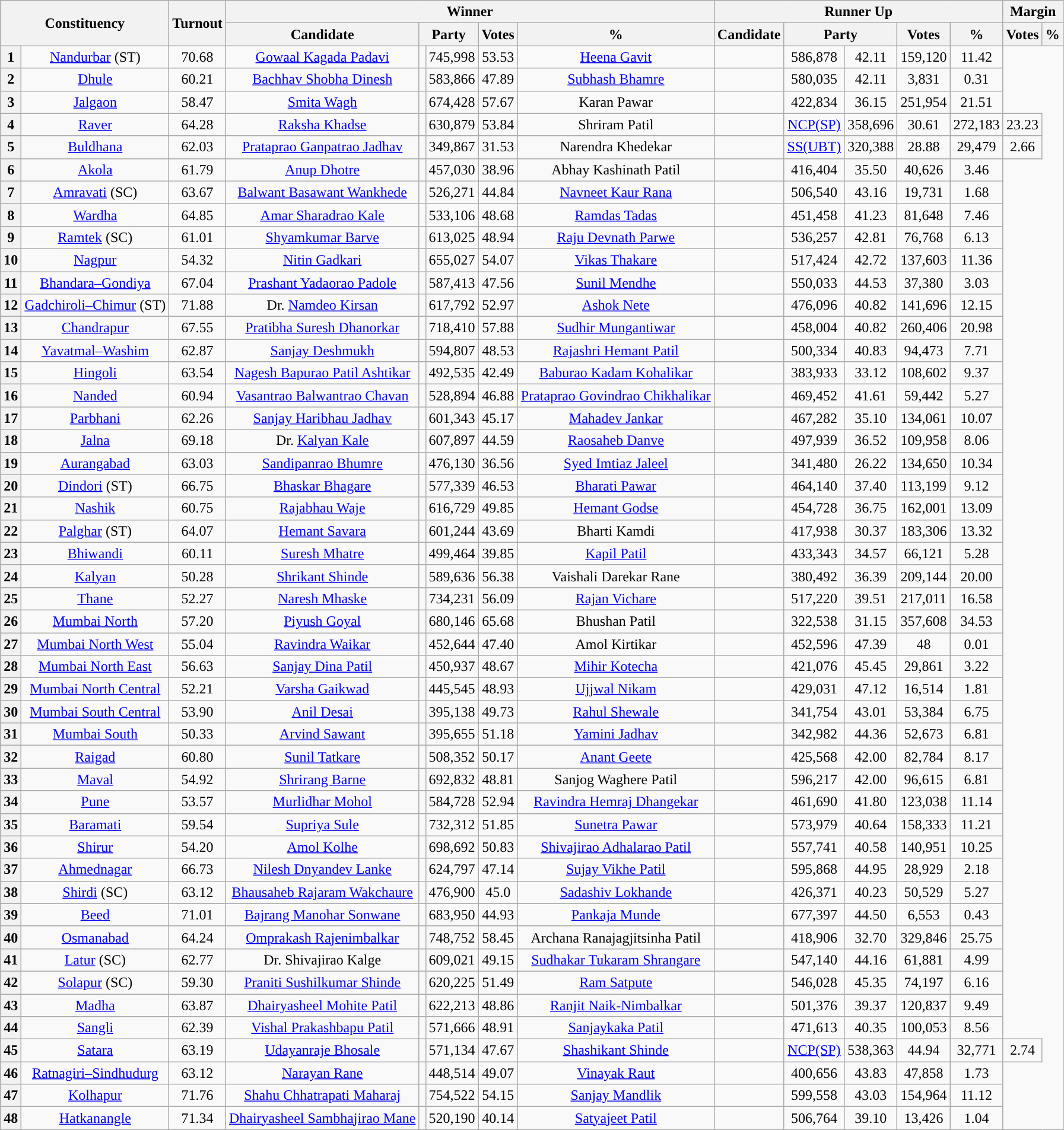<table class="wikitable sortable" style="text-align:center;">
<tr>
<th colspan="2" rowspan="2">Constituency</th>
<th rowspan="2">Turnout</th>
<th colspan="5">Winner</th>
<th colspan="5">Runner Up</th>
<th colspan="2">Margin</th>
</tr>
<tr>
<th>Candidate</th>
<th colspan="2">Party</th>
<th>Votes</th>
<th>%</th>
<th>Candidate</th>
<th colspan="2">Party</th>
<th>Votes</th>
<th>%</th>
<th>Votes</th>
<th>%</th>
</tr>
<tr>
<th>1</th>
<td><a href='#'>Nandurbar</a> (ST)</td>
<td>70.68</td>
<td><a href='#'>Gowaal Kagada Padavi</a></td>
<td></td>
<td>745,998</td>
<td>53.53</td>
<td><a href='#'>Heena Gavit</a></td>
<td></td>
<td>586,878</td>
<td>42.11</td>
<td style="background:">159,120</td>
<td style="background:">11.42</td>
</tr>
<tr>
<th>2</th>
<td><a href='#'>Dhule</a></td>
<td>60.21 </td>
<td><a href='#'>Bachhav Shobha Dinesh</a></td>
<td></td>
<td>583,866</td>
<td>47.89</td>
<td><a href='#'>Subhash Bhamre</a></td>
<td></td>
<td>580,035</td>
<td>42.11</td>
<td style="background:">3,831</td>
<td style="background:">0.31</td>
</tr>
<tr>
<th>3</th>
<td><a href='#'>Jalgaon</a></td>
<td>58.47</td>
<td><a href='#'>Smita Wagh</a></td>
<td></td>
<td>674,428</td>
<td>57.67</td>
<td>Karan Pawar</td>
<td></td>
<td>422,834</td>
<td>36.15</td>
<td style="background:">251,954</td>
<td style="background:">21.51</td>
</tr>
<tr>
<th>4</th>
<td><a href='#'>Raver</a></td>
<td>64.28</td>
<td><a href='#'>Raksha Khadse</a></td>
<td></td>
<td>630,879</td>
<td>53.84</td>
<td>Shriram Patil</td>
<td></td>
<td><a href='#'>NCP(SP)</a></td>
<td>358,696</td>
<td>30.61</td>
<td style="background:">272,183</td>
<td style="background:">23.23</td>
</tr>
<tr>
<th>5</th>
<td><a href='#'>Buldhana</a></td>
<td>62.03</td>
<td><a href='#'>Prataprao Ganpatrao Jadhav</a></td>
<td></td>
<td>349,867</td>
<td>31.53</td>
<td>Narendra Khedekar</td>
<td></td>
<td><a href='#'>SS(UBT)</a></td>
<td>320,388</td>
<td>28.88</td>
<td style="background:">29,479</td>
<td style="background:">2.66</td>
</tr>
<tr>
<th>6</th>
<td><a href='#'>Akola</a></td>
<td>61.79</td>
<td><a href='#'>Anup Dhotre</a></td>
<td></td>
<td>457,030</td>
<td>38.96</td>
<td>Abhay Kashinath Patil</td>
<td></td>
<td>416,404</td>
<td>35.50</td>
<td style="background:">40,626</td>
<td style="background:">3.46</td>
</tr>
<tr>
<th>7</th>
<td><a href='#'>Amravati</a> (SC)</td>
<td>63.67</td>
<td><a href='#'>Balwant Basawant Wankhede</a></td>
<td></td>
<td>526,271</td>
<td>44.84</td>
<td><a href='#'>Navneet Kaur Rana</a></td>
<td></td>
<td>506,540</td>
<td>43.16</td>
<td style="background:">19,731</td>
<td style="background:">1.68</td>
</tr>
<tr>
<th>8</th>
<td><a href='#'>Wardha</a></td>
<td>64.85</td>
<td><a href='#'>Amar Sharadrao Kale</a></td>
<td></td>
<td>533,106</td>
<td>48.68</td>
<td><a href='#'>Ramdas Tadas</a></td>
<td></td>
<td>451,458</td>
<td>41.23</td>
<td style="background:">81,648</td>
<td style="background:">7.46</td>
</tr>
<tr>
<th>9</th>
<td><a href='#'>Ramtek</a> (SC)</td>
<td>61.01</td>
<td><a href='#'>Shyamkumar Barve</a></td>
<td></td>
<td>613,025</td>
<td>48.94</td>
<td><a href='#'>Raju Devnath Parwe</a></td>
<td></td>
<td>536,257</td>
<td>42.81</td>
<td style="background:">76,768</td>
<td style="background:">6.13</td>
</tr>
<tr>
<th>10</th>
<td><a href='#'>Nagpur</a></td>
<td>54.32</td>
<td><a href='#'>Nitin Gadkari</a></td>
<td></td>
<td>655,027</td>
<td>54.07</td>
<td><a href='#'>Vikas Thakare</a></td>
<td></td>
<td>517,424</td>
<td>42.72</td>
<td style="background:">137,603</td>
<td style="background:">11.36</td>
</tr>
<tr>
<th>11</th>
<td><a href='#'>Bhandara–Gondiya</a></td>
<td>67.04</td>
<td><a href='#'>Prashant Yadaorao Padole</a></td>
<td></td>
<td>587,413</td>
<td>47.56</td>
<td><a href='#'>Sunil Mendhe</a></td>
<td></td>
<td>550,033</td>
<td>44.53</td>
<td style="background:">37,380</td>
<td style="background:">3.03</td>
</tr>
<tr>
<th>12</th>
<td><a href='#'>Gadchiroli–Chimur</a> (ST)</td>
<td>71.88</td>
<td>Dr. <a href='#'>Namdeo Kirsan</a></td>
<td></td>
<td>617,792</td>
<td>52.97</td>
<td><a href='#'>Ashok Nete</a></td>
<td></td>
<td>476,096</td>
<td>40.82</td>
<td style="background:">141,696</td>
<td style="background:">12.15</td>
</tr>
<tr>
<th>13</th>
<td><a href='#'>Chandrapur</a></td>
<td>67.55</td>
<td><a href='#'>Pratibha Suresh Dhanorkar</a></td>
<td></td>
<td>718,410</td>
<td>57.88</td>
<td><a href='#'>Sudhir Mungantiwar</a></td>
<td></td>
<td>458,004</td>
<td>40.82</td>
<td style="background:">260,406</td>
<td style="background:">20.98</td>
</tr>
<tr>
<th>14</th>
<td><a href='#'>Yavatmal–Washim</a></td>
<td>62.87</td>
<td><a href='#'>Sanjay Deshmukh</a></td>
<td></td>
<td>594,807</td>
<td>48.53</td>
<td><a href='#'>Rajashri Hemant Patil</a></td>
<td></td>
<td>500,334</td>
<td>40.83</td>
<td style="background:">94,473</td>
<td style="background:">7.71</td>
</tr>
<tr>
<th>15</th>
<td><a href='#'>Hingoli</a></td>
<td>63.54</td>
<td><a href='#'>Nagesh Bapurao Patil Ashtikar</a></td>
<td></td>
<td>492,535</td>
<td>42.49</td>
<td><a href='#'>Baburao Kadam Kohalikar</a></td>
<td></td>
<td>383,933</td>
<td>33.12</td>
<td style="background:">108,602</td>
<td style="background:">9.37</td>
</tr>
<tr>
<th>16</th>
<td><a href='#'>Nanded</a></td>
<td>60.94</td>
<td><a href='#'>Vasantrao Balwantrao Chavan</a></td>
<td></td>
<td>528,894</td>
<td>46.88</td>
<td><a href='#'>Prataprao Govindrao Chikhalikar</a></td>
<td></td>
<td>469,452</td>
<td>41.61</td>
<td style="background:">59,442</td>
<td style="background:">5.27</td>
</tr>
<tr>
<th>17</th>
<td><a href='#'>Parbhani</a></td>
<td>62.26</td>
<td><a href='#'>Sanjay Haribhau Jadhav</a></td>
<td></td>
<td>601,343</td>
<td>45.17</td>
<td><a href='#'>Mahadev Jankar</a></td>
<td></td>
<td>467,282</td>
<td>35.10</td>
<td style="background:">134,061</td>
<td style="background:">10.07</td>
</tr>
<tr>
<th>18</th>
<td><a href='#'>Jalna</a></td>
<td>69.18</td>
<td>Dr. <a href='#'>Kalyan Kale</a></td>
<td></td>
<td>607,897</td>
<td>44.59</td>
<td><a href='#'>Raosaheb Danve</a></td>
<td></td>
<td>497,939</td>
<td>36.52</td>
<td style="background:">109,958</td>
<td style="background:">8.06</td>
</tr>
<tr>
<th>19</th>
<td><a href='#'>Aurangabad</a></td>
<td>63.03</td>
<td><a href='#'>Sandipanrao Bhumre</a></td>
<td></td>
<td>476,130</td>
<td>36.56</td>
<td><a href='#'>Syed Imtiaz Jaleel</a></td>
<td></td>
<td>341,480</td>
<td>26.22</td>
<td style="background:">134,650</td>
<td style="background:">10.34</td>
</tr>
<tr>
<th>20</th>
<td><a href='#'>Dindori</a> (ST)</td>
<td>66.75 </td>
<td><a href='#'>Bhaskar Bhagare</a></td>
<td></td>
<td>577,339</td>
<td>46.53</td>
<td><a href='#'>Bharati Pawar</a></td>
<td></td>
<td>464,140</td>
<td>37.40</td>
<td style="background:">113,199</td>
<td style="background:">9.12</td>
</tr>
<tr>
<th>21</th>
<td><a href='#'>Nashik</a></td>
<td>60.75 </td>
<td><a href='#'>Rajabhau Waje</a></td>
<td></td>
<td>616,729</td>
<td>49.85</td>
<td><a href='#'>Hemant Godse</a></td>
<td></td>
<td>454,728</td>
<td>36.75</td>
<td style="background:">162,001</td>
<td style="background:">13.09</td>
</tr>
<tr>
<th>22</th>
<td><a href='#'>Palghar</a> (ST)</td>
<td>64.07 </td>
<td><a href='#'>Hemant Savara</a></td>
<td></td>
<td>601,244</td>
<td>43.69</td>
<td>Bharti Kamdi</td>
<td></td>
<td>417,938</td>
<td>30.37</td>
<td style="background:">183,306</td>
<td style="background:">13.32</td>
</tr>
<tr>
<th>23</th>
<td><a href='#'>Bhiwandi</a></td>
<td>60.11 </td>
<td><a href='#'>Suresh Mhatre</a></td>
<td></td>
<td>499,464</td>
<td>39.85</td>
<td><a href='#'>Kapil Patil</a></td>
<td></td>
<td>433,343</td>
<td>34.57</td>
<td style="background:">66,121</td>
<td style="background:">5.28</td>
</tr>
<tr>
<th>24</th>
<td><a href='#'>Kalyan</a></td>
<td>50.28 </td>
<td><a href='#'>Shrikant Shinde</a></td>
<td></td>
<td>589,636</td>
<td>56.38</td>
<td>Vaishali Darekar Rane</td>
<td></td>
<td>380,492</td>
<td>36.39</td>
<td style="background:">209,144</td>
<td style="background:">20.00</td>
</tr>
<tr>
<th>25</th>
<td><a href='#'>Thane</a></td>
<td>52.27 </td>
<td><a href='#'>Naresh Mhaske</a></td>
<td></td>
<td>734,231</td>
<td>56.09</td>
<td><a href='#'>Rajan Vichare</a></td>
<td></td>
<td>517,220</td>
<td>39.51</td>
<td style="background:">217,011</td>
<td style="background:">16.58</td>
</tr>
<tr>
<th>26</th>
<td><a href='#'>Mumbai North</a></td>
<td>57.20 </td>
<td><a href='#'>Piyush Goyal</a></td>
<td></td>
<td>680,146</td>
<td>65.68</td>
<td>Bhushan Patil</td>
<td></td>
<td>322,538</td>
<td>31.15</td>
<td style="background:">357,608</td>
<td style="background:">34.53</td>
</tr>
<tr>
<th>27</th>
<td><a href='#'>Mumbai North West</a></td>
<td>55.04 </td>
<td><a href='#'>Ravindra Waikar</a></td>
<td></td>
<td>452,644</td>
<td>47.40</td>
<td>Amol Kirtikar</td>
<td></td>
<td>452,596</td>
<td>47.39</td>
<td style="background:">48</td>
<td style="background:">0.01</td>
</tr>
<tr>
<th>28</th>
<td><a href='#'>Mumbai North East</a></td>
<td>56.63 </td>
<td><a href='#'>Sanjay Dina Patil</a></td>
<td></td>
<td>450,937</td>
<td>48.67</td>
<td><a href='#'>Mihir Kotecha</a></td>
<td></td>
<td>421,076</td>
<td>45.45</td>
<td style="background:">29,861</td>
<td style="background:">3.22</td>
</tr>
<tr>
<th>29</th>
<td><a href='#'>Mumbai North Central</a></td>
<td>52.21 </td>
<td><a href='#'>Varsha Gaikwad</a></td>
<td></td>
<td>445,545</td>
<td>48.93</td>
<td><a href='#'>Ujjwal Nikam</a></td>
<td></td>
<td>429,031</td>
<td>47.12</td>
<td style="background:">16,514</td>
<td style="background:">1.81</td>
</tr>
<tr>
<th>30</th>
<td><a href='#'>Mumbai South Central</a></td>
<td>53.90 </td>
<td><a href='#'>Anil Desai</a></td>
<td></td>
<td>395,138</td>
<td>49.73</td>
<td><a href='#'>Rahul Shewale</a></td>
<td></td>
<td>341,754</td>
<td>43.01</td>
<td style="background:">53,384</td>
<td style="background:">6.75</td>
</tr>
<tr>
<th>31</th>
<td><a href='#'>Mumbai South</a></td>
<td>50.33 </td>
<td><a href='#'>Arvind Sawant</a></td>
<td></td>
<td>395,655</td>
<td>51.18</td>
<td><a href='#'>Yamini Jadhav</a></td>
<td></td>
<td>342,982</td>
<td>44.36</td>
<td style="background:">52,673</td>
<td style="background:">6.81</td>
</tr>
<tr>
<th>32</th>
<td><a href='#'>Raigad</a></td>
<td>60.80 </td>
<td><a href='#'>Sunil Tatkare</a></td>
<td></td>
<td>508,352</td>
<td>50.17</td>
<td><a href='#'>Anant Geete</a></td>
<td></td>
<td>425,568</td>
<td>42.00</td>
<td style="background:">82,784</td>
<td style="background:">8.17</td>
</tr>
<tr>
<th>33</th>
<td><a href='#'>Maval</a></td>
<td>54.92 </td>
<td><a href='#'>Shrirang Barne</a></td>
<td></td>
<td>692,832</td>
<td>48.81</td>
<td>Sanjog Waghere Patil</td>
<td></td>
<td>596,217</td>
<td>42.00</td>
<td style="background:">96,615</td>
<td style="background:">6.81</td>
</tr>
<tr>
<th>34</th>
<td><a href='#'>Pune</a></td>
<td>53.57 </td>
<td><a href='#'>Murlidhar Mohol</a></td>
<td></td>
<td>584,728</td>
<td>52.94</td>
<td><a href='#'>Ravindra Hemraj Dhangekar</a></td>
<td></td>
<td>461,690</td>
<td>41.80</td>
<td style="background:">123,038</td>
<td style="background:">11.14</td>
</tr>
<tr>
<th>35</th>
<td><a href='#'>Baramati</a></td>
<td>59.54 </td>
<td><a href='#'>Supriya Sule</a></td>
<td></td>
<td>732,312</td>
<td>51.85</td>
<td><a href='#'>Sunetra Pawar</a></td>
<td></td>
<td>573,979</td>
<td>40.64</td>
<td style="background:">158,333</td>
<td style="background:">11.21</td>
</tr>
<tr>
<th>36</th>
<td><a href='#'>Shirur</a></td>
<td>54.20 </td>
<td><a href='#'>Amol Kolhe</a></td>
<td></td>
<td>698,692</td>
<td>50.83</td>
<td><a href='#'>Shivajirao Adhalarao Patil</a></td>
<td></td>
<td>557,741</td>
<td>40.58</td>
<td style="background:">140,951</td>
<td style="background:">10.25</td>
</tr>
<tr>
<th>37</th>
<td><a href='#'>Ahmednagar</a></td>
<td>66.73 </td>
<td><a href='#'>Nilesh Dnyandev Lanke</a></td>
<td></td>
<td>624,797</td>
<td>47.14</td>
<td><a href='#'>Sujay Vikhe Patil</a></td>
<td></td>
<td>595,868</td>
<td>44.95</td>
<td style="background:">28,929</td>
<td style="background:">2.18</td>
</tr>
<tr>
<th>38</th>
<td><a href='#'>Shirdi</a> (SC)</td>
<td>63.12 </td>
<td><a href='#'>Bhausaheb Rajaram Wakchaure</a></td>
<td></td>
<td>476,900</td>
<td>45.0</td>
<td><a href='#'>Sadashiv Lokhande</a></td>
<td></td>
<td>426,371</td>
<td>40.23</td>
<td style="background:">50,529</td>
<td style="background:">5.27</td>
</tr>
<tr>
<th>39</th>
<td><a href='#'>Beed</a></td>
<td>71.01 </td>
<td><a href='#'>Bajrang Manohar Sonwane</a></td>
<td></td>
<td>683,950</td>
<td>44.93</td>
<td><a href='#'>Pankaja Munde</a></td>
<td></td>
<td>677,397</td>
<td>44.50</td>
<td style="background:">6,553</td>
<td style="background:">0.43</td>
</tr>
<tr>
<th>40</th>
<td><a href='#'>Osmanabad</a></td>
<td>64.24 </td>
<td><a href='#'>Omprakash Rajenimbalkar</a></td>
<td></td>
<td>748,752</td>
<td>58.45</td>
<td>Archana Ranajagjitsinha Patil</td>
<td></td>
<td>418,906</td>
<td>32.70</td>
<td style="background:">329,846</td>
<td style="background:">25.75</td>
</tr>
<tr>
<th>41</th>
<td><a href='#'>Latur</a> (SC)</td>
<td>62.77 </td>
<td>Dr. Shivajirao Kalge</td>
<td></td>
<td>609,021</td>
<td>49.15</td>
<td><a href='#'>Sudhakar Tukaram Shrangare</a></td>
<td></td>
<td>547,140</td>
<td>44.16</td>
<td style="background:">61,881</td>
<td style="background:">4.99</td>
</tr>
<tr>
<th>42</th>
<td><a href='#'>Solapur</a> (SC)</td>
<td>59.30 </td>
<td><a href='#'>Praniti Sushilkumar Shinde</a></td>
<td></td>
<td>620,225</td>
<td>51.49</td>
<td><a href='#'>Ram Satpute</a></td>
<td></td>
<td>546,028</td>
<td>45.35</td>
<td style="background:">74,197</td>
<td style="background:">6.16</td>
</tr>
<tr>
<th>43</th>
<td><a href='#'>Madha</a></td>
<td>63.87 </td>
<td><a href='#'>Dhairyasheel Mohite Patil</a></td>
<td></td>
<td>622,213</td>
<td>48.86</td>
<td><a href='#'>Ranjit Naik-Nimbalkar</a></td>
<td></td>
<td>501,376</td>
<td>39.37</td>
<td style="background:">120,837</td>
<td style="background:">9.49</td>
</tr>
<tr>
<th>44</th>
<td><a href='#'>Sangli</a></td>
<td>62.39 </td>
<td><a href='#'>Vishal Prakashbapu Patil</a></td>
<td></td>
<td>571,666</td>
<td>48.91</td>
<td><a href='#'>Sanjaykaka Patil</a></td>
<td></td>
<td>471,613</td>
<td>40.35</td>
<td style="background:">100,053</td>
<td style="background:">8.56</td>
</tr>
<tr>
<th>45</th>
<td><a href='#'>Satara</a></td>
<td>63.19 </td>
<td><a href='#'>Udayanraje Bhosale</a></td>
<td></td>
<td>571,134</td>
<td>47.67</td>
<td><a href='#'>Shashikant Shinde</a></td>
<td></td>
<td><a href='#'>NCP(SP)</a></td>
<td>538,363</td>
<td>44.94</td>
<td style="background:">32,771</td>
<td style="background:">2.74</td>
</tr>
<tr>
<th>46</th>
<td><a href='#'>Ratnagiri–Sindhudurg</a></td>
<td>63.12 </td>
<td><a href='#'>Narayan Rane</a></td>
<td></td>
<td>448,514</td>
<td>49.07</td>
<td><a href='#'>Vinayak Raut</a></td>
<td></td>
<td>400,656</td>
<td>43.83</td>
<td style="background:">47,858</td>
<td style="background:">1.73</td>
</tr>
<tr>
<th>47</th>
<td><a href='#'>Kolhapur</a></td>
<td>71.76 </td>
<td><a href='#'>Shahu Chhatrapati Maharaj</a></td>
<td></td>
<td>754,522</td>
<td>54.15</td>
<td><a href='#'>Sanjay Mandlik</a></td>
<td></td>
<td>599,558</td>
<td>43.03</td>
<td style="background:">154,964</td>
<td style="background:">11.12</td>
</tr>
<tr>
<th>48</th>
<td><a href='#'>Hatkanangle</a></td>
<td>71.34 </td>
<td><a href='#'>Dhairyasheel Sambhajirao Mane</a></td>
<td></td>
<td>520,190</td>
<td>40.14</td>
<td><a href='#'>Satyajeet Patil</a></td>
<td></td>
<td>506,764</td>
<td>39.10</td>
<td style="background:">13,426</td>
<td style="background:">1.04</td>
</tr>
</table>
